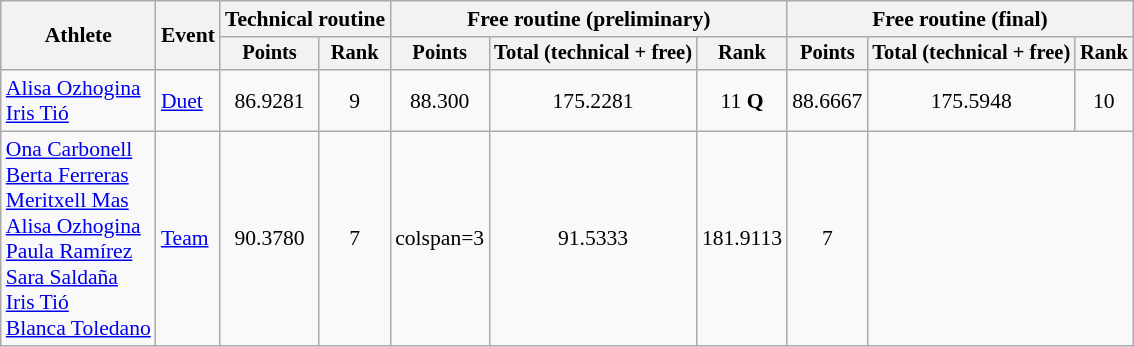<table class="wikitable" style="font-size:90%">
<tr>
<th rowspan="2">Athlete</th>
<th rowspan="2">Event</th>
<th colspan=2>Technical routine</th>
<th colspan=3>Free routine (preliminary)</th>
<th colspan=3>Free routine (final)</th>
</tr>
<tr style="font-size:95%">
<th>Points</th>
<th>Rank</th>
<th>Points</th>
<th>Total (technical + free)</th>
<th>Rank</th>
<th>Points</th>
<th>Total (technical + free)</th>
<th>Rank</th>
</tr>
<tr align=center>
<td align=left><a href='#'>Alisa Ozhogina</a><br><a href='#'>Iris Tió</a></td>
<td align=left><a href='#'>Duet</a></td>
<td>86.9281</td>
<td>9</td>
<td>88.300</td>
<td>175.2281</td>
<td>11 <strong>Q</strong></td>
<td>88.6667</td>
<td>175.5948</td>
<td>10</td>
</tr>
<tr align=center>
<td align=left><a href='#'>Ona Carbonell</a><br><a href='#'>Berta Ferreras</a><br><a href='#'>Meritxell Mas</a><br><a href='#'>Alisa Ozhogina</a><br><a href='#'>Paula Ramírez</a><br><a href='#'>Sara Saldaña</a><br><a href='#'>Iris Tió</a><br><a href='#'>Blanca Toledano</a></td>
<td align=left><a href='#'>Team</a></td>
<td>90.3780</td>
<td>7</td>
<td>colspan=3 </td>
<td>91.5333</td>
<td>181.9113</td>
<td>7</td>
</tr>
</table>
